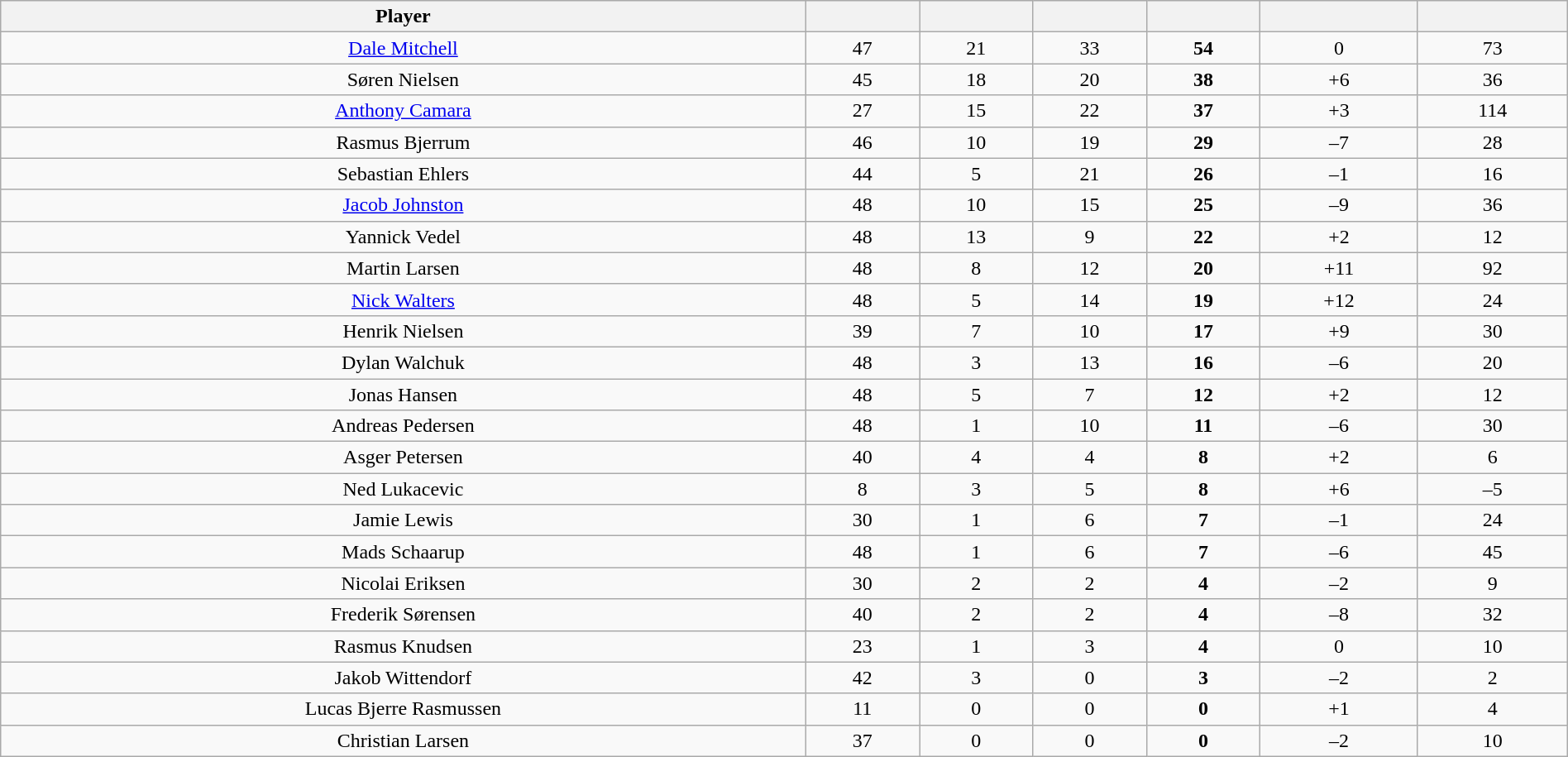<table class="wikitable sortable" style="width:100%; text-align:center;">
<tr>
<th>Player</th>
<th></th>
<th></th>
<th></th>
<th></th>
<th data-sort-type="number"></th>
<th></th>
</tr>
<tr>
<td><a href='#'>Dale Mitchell</a></td>
<td>47</td>
<td>21</td>
<td>33</td>
<td><strong>54</strong></td>
<td>0</td>
<td>73</td>
</tr>
<tr>
<td>Søren Nielsen</td>
<td>45</td>
<td>18</td>
<td>20</td>
<td><strong>38</strong></td>
<td>+6</td>
<td>36</td>
</tr>
<tr>
<td><a href='#'>Anthony Camara</a></td>
<td>27</td>
<td>15</td>
<td>22</td>
<td><strong>37</strong></td>
<td>+3</td>
<td>114</td>
</tr>
<tr>
<td>Rasmus Bjerrum</td>
<td>46</td>
<td>10</td>
<td>19</td>
<td><strong>29</strong></td>
<td>–7</td>
<td>28</td>
</tr>
<tr>
<td>Sebastian Ehlers</td>
<td>44</td>
<td>5</td>
<td>21</td>
<td><strong>26</strong></td>
<td>–1</td>
<td>16</td>
</tr>
<tr>
<td><a href='#'>Jacob Johnston</a></td>
<td>48</td>
<td>10</td>
<td>15</td>
<td><strong>25</strong></td>
<td>–9</td>
<td>36</td>
</tr>
<tr>
<td>Yannick Vedel</td>
<td>48</td>
<td>13</td>
<td>9</td>
<td><strong>22</strong></td>
<td>+2</td>
<td>12</td>
</tr>
<tr>
<td>Martin Larsen</td>
<td>48</td>
<td>8</td>
<td>12</td>
<td><strong>20</strong></td>
<td>+11</td>
<td>92</td>
</tr>
<tr>
<td><a href='#'>Nick Walters</a></td>
<td>48</td>
<td>5</td>
<td>14</td>
<td><strong>19</strong></td>
<td>+12</td>
<td>24</td>
</tr>
<tr>
<td>Henrik Nielsen</td>
<td>39</td>
<td>7</td>
<td>10</td>
<td><strong>17</strong></td>
<td>+9</td>
<td>30</td>
</tr>
<tr>
<td>Dylan Walchuk</td>
<td>48</td>
<td>3</td>
<td>13</td>
<td><strong>16</strong></td>
<td>–6</td>
<td>20</td>
</tr>
<tr>
<td>Jonas Hansen</td>
<td>48</td>
<td>5</td>
<td>7</td>
<td><strong>12</strong></td>
<td>+2</td>
<td>12</td>
</tr>
<tr>
<td>Andreas Pedersen</td>
<td>48</td>
<td>1</td>
<td>10</td>
<td><strong>11</strong></td>
<td>–6</td>
<td>30</td>
</tr>
<tr>
<td>Asger Petersen</td>
<td>40</td>
<td>4</td>
<td>4</td>
<td><strong>8</strong></td>
<td>+2</td>
<td>6</td>
</tr>
<tr>
<td>Ned Lukacevic</td>
<td>8</td>
<td>3</td>
<td>5</td>
<td><strong>8</strong></td>
<td>+6</td>
<td>–5</td>
</tr>
<tr>
<td>Jamie Lewis</td>
<td>30</td>
<td>1</td>
<td>6</td>
<td><strong>7</strong></td>
<td>–1</td>
<td>24</td>
</tr>
<tr>
<td>Mads Schaarup</td>
<td>48</td>
<td>1</td>
<td>6</td>
<td><strong>7</strong></td>
<td>–6</td>
<td>45</td>
</tr>
<tr>
<td>Nicolai Eriksen</td>
<td>30</td>
<td>2</td>
<td>2</td>
<td><strong>4</strong></td>
<td>–2</td>
<td>9</td>
</tr>
<tr>
<td>Frederik Sørensen</td>
<td>40</td>
<td>2</td>
<td>2</td>
<td><strong>4</strong></td>
<td>–8</td>
<td>32</td>
</tr>
<tr>
<td>Rasmus Knudsen</td>
<td>23</td>
<td>1</td>
<td>3</td>
<td><strong>4</strong></td>
<td>0</td>
<td>10</td>
</tr>
<tr>
<td>Jakob Wittendorf</td>
<td>42</td>
<td>3</td>
<td>0</td>
<td><strong>3</strong></td>
<td>–2</td>
<td>2</td>
</tr>
<tr>
<td>Lucas Bjerre Rasmussen</td>
<td>11</td>
<td>0</td>
<td>0</td>
<td><strong>0</strong></td>
<td>+1</td>
<td>4</td>
</tr>
<tr>
<td>Christian Larsen</td>
<td>37</td>
<td>0</td>
<td>0</td>
<td><strong>0</strong></td>
<td>–2</td>
<td>10</td>
</tr>
</table>
